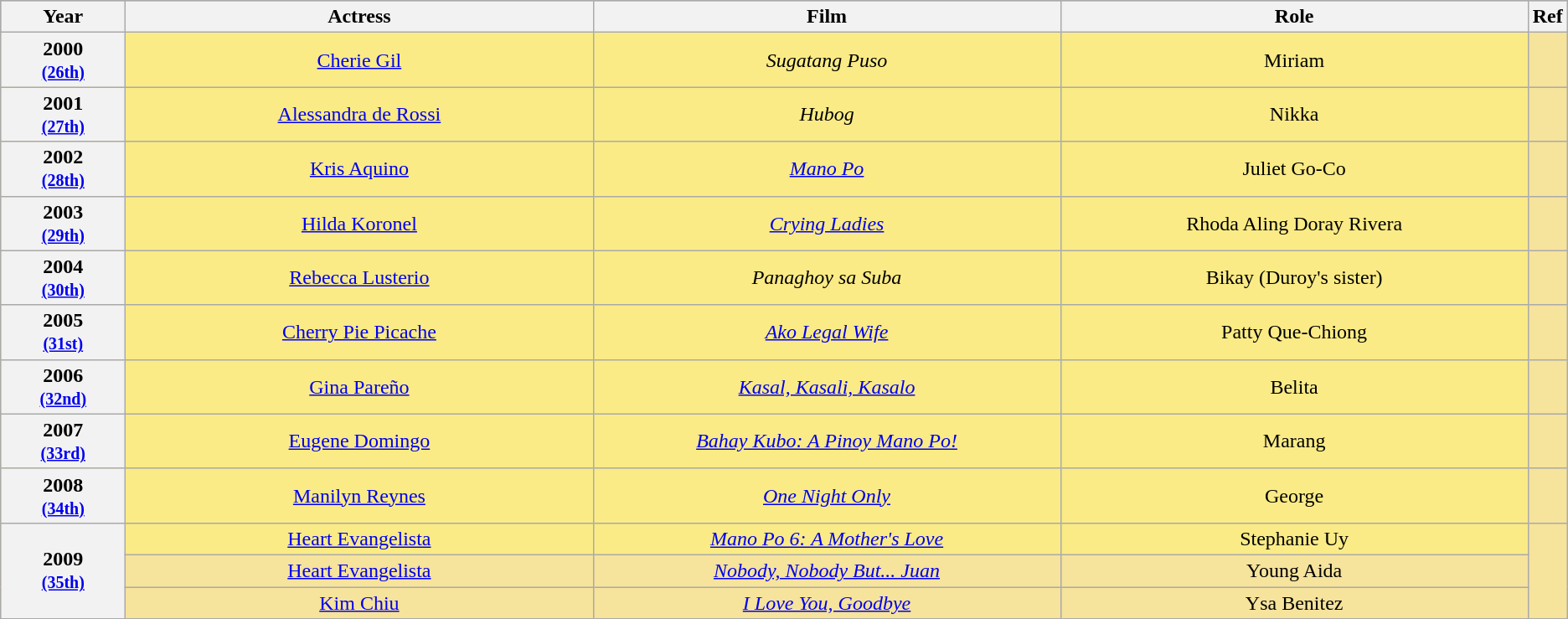<table class="wikitable" rowspan="2" style="text-align:center; background: #f6e39c">
<tr style="background:#bebebe;">
<th scope="col" style="width:8%;">Year</th>
<th scope="col" style="width:30%;">Actress</th>
<th scope="col" style="width:30%;">Film</th>
<th scope="col" style="width:30%;">Role</th>
<th scope="col" style="width:2%;">Ref</th>
</tr>
<tr>
<th scope="row" style="text-align:center">2000 <br><small><a href='#'>(26th)</a> </small></th>
<td style="background:#FAEB86"><a href='#'>Cherie Gil</a></td>
<td style="background:#FAEB86"><em>Sugatang Puso</em></td>
<td style="background:#FAEB86">Miriam</td>
<td></td>
</tr>
<tr>
<th scope="row" style="text-align:center">2001 <br><small><a href='#'>(27th)</a> </small></th>
<td style="background:#FAEB86"><a href='#'>Alessandra de Rossi</a></td>
<td style="background:#FAEB86"><em>Hubog</em></td>
<td style="background:#FAEB86">Nikka</td>
<td></td>
</tr>
<tr>
<th scope="row" style="text-align:center">2002 <br><small><a href='#'>(28th)</a> </small></th>
<td style="background:#FAEB86"><a href='#'>Kris Aquino</a></td>
<td style="background:#FAEB86"><em><a href='#'>Mano Po</a></em></td>
<td style="background:#FAEB86">Juliet Go-Co</td>
<td></td>
</tr>
<tr>
<th scope="row" style="text-align:center">2003 <br><small><a href='#'>(29th)</a> </small></th>
<td style="background:#FAEB86"><a href='#'>Hilda Koronel</a></td>
<td style="background:#FAEB86"><em><a href='#'>Crying Ladies</a></em></td>
<td style="background:#FAEB86">Rhoda Aling Doray Rivera</td>
<td></td>
</tr>
<tr>
<th scope="row" style="text-align:center">2004 <br><small><a href='#'>(30th)</a> </small></th>
<td style="background:#FAEB86"><a href='#'>Rebecca Lusterio</a> </td>
<td style="background:#FAEB86"><em>Panaghoy sa Suba</em></td>
<td style="background:#FAEB86">Bikay (Duroy's sister)</td>
<td></td>
</tr>
<tr>
<th scope="row" style="text-align:center">2005 <br><small><a href='#'>(31st)</a> </small></th>
<td style="background:#FAEB86"><a href='#'>Cherry Pie Picache</a></td>
<td style="background:#FAEB86"><em><a href='#'>Ako Legal Wife</a></em></td>
<td style="background:#FAEB86">Patty Que-Chiong</td>
<td></td>
</tr>
<tr>
<th scope="row" style="text-align:center">2006 <br><small><a href='#'>(32nd)</a> </small></th>
<td style="background:#FAEB86"><a href='#'>Gina Pareño</a></td>
<td style="background:#FAEB86"><em><a href='#'>Kasal, Kasali, Kasalo</a></em></td>
<td style="background:#FAEB86">Belita</td>
<td></td>
</tr>
<tr>
<th scope="row" style="text-align:center">2007 <br><small><a href='#'>(33rd)</a> </small></th>
<td style="background:#FAEB86"><a href='#'>Eugene Domingo</a></td>
<td style="background:#FAEB86"><em><a href='#'>Bahay Kubo: A Pinoy Mano Po!</a></em></td>
<td style="background:#FAEB86">Marang</td>
<td></td>
</tr>
<tr>
<th scope="row" style="text-align:center">2008 <br><small><a href='#'>(34th)</a> </small></th>
<td style="background:#FAEB86"><a href='#'>Manilyn Reynes</a></td>
<td style="background:#FAEB86"><em><a href='#'>One Night Only</a></em></td>
<td style="background:#FAEB86">George</td>
<td></td>
</tr>
<tr>
<th scope="row" style="text-align:center" rowspan=3>2009 <br><small><a href='#'>(35th)</a> </small></th>
<td style="background:#FAEB86"><a href='#'>Heart Evangelista</a></td>
<td style="background:#FAEB86"><em><a href='#'>Mano Po 6: A Mother's Love</a></em></td>
<td style="background:#FAEB86">Stephanie Uy</td>
<td rowspan=3></td>
</tr>
<tr>
<td><a href='#'>Heart Evangelista</a></td>
<td><em><a href='#'>Nobody, Nobody But... Juan</a></em></td>
<td>Young Aida</td>
</tr>
<tr>
<td><a href='#'>Kim Chiu</a></td>
<td><em><a href='#'>I Love You, Goodbye</a></em></td>
<td>Ysa Benitez</td>
</tr>
</table>
